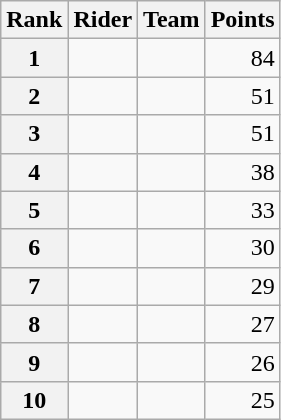<table class="wikitable" margin-bottom:0;">
<tr>
<th scope="col">Rank</th>
<th scope="col">Rider</th>
<th scope="col">Team</th>
<th scope="col">Points</th>
</tr>
<tr>
<th scope="row">1</th>
<td> </td>
<td></td>
<td align="right">84</td>
</tr>
<tr>
<th scope="row">2</th>
<td></td>
<td></td>
<td align="right">51</td>
</tr>
<tr>
<th scope="row">3</th>
<td></td>
<td></td>
<td align="right">51</td>
</tr>
<tr>
<th scope="row">4</th>
<td></td>
<td></td>
<td align="right">38</td>
</tr>
<tr>
<th scope="row">5</th>
<td></td>
<td></td>
<td align="right">33</td>
</tr>
<tr>
<th scope="row">6</th>
<td></td>
<td></td>
<td align="right">30</td>
</tr>
<tr>
<th scope="row">7</th>
<td></td>
<td></td>
<td align="right">29</td>
</tr>
<tr>
<th scope="row">8</th>
<td></td>
<td></td>
<td align="right">27</td>
</tr>
<tr>
<th scope="row">9</th>
<td></td>
<td></td>
<td align="right">26</td>
</tr>
<tr>
<th scope="row">10</th>
<td></td>
<td></td>
<td align="right">25</td>
</tr>
</table>
